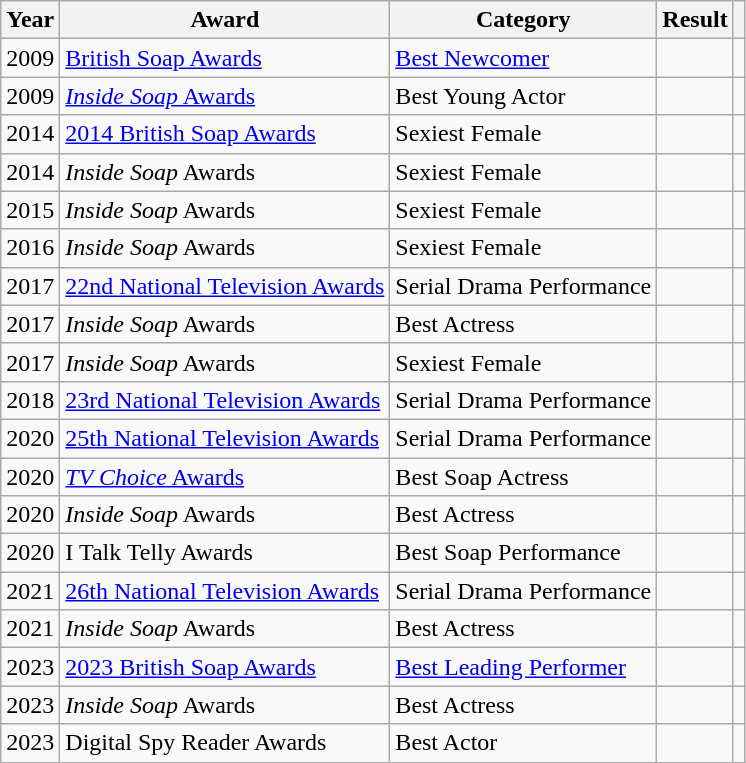<table class="wikitable sortable">
<tr>
<th>Year</th>
<th>Award</th>
<th>Category</th>
<th>Result</th>
<th scope=col class=unsortable></th>
</tr>
<tr>
<td>2009</td>
<td><a href='#'>British Soap Awards</a></td>
<td><a href='#'>Best Newcomer</a></td>
<td></td>
<td align="center"></td>
</tr>
<tr>
<td>2009</td>
<td><a href='#'><em>Inside Soap</em> Awards</a></td>
<td>Best Young Actor</td>
<td></td>
<td align="center"></td>
</tr>
<tr>
<td>2014</td>
<td><a href='#'>2014 British Soap Awards</a></td>
<td>Sexiest Female</td>
<td></td>
<td align="center"></td>
</tr>
<tr>
<td>2014</td>
<td><em>Inside Soap</em> Awards</td>
<td>Sexiest Female</td>
<td></td>
<td align="center"></td>
</tr>
<tr>
<td>2015</td>
<td><em>Inside Soap</em> Awards</td>
<td>Sexiest Female</td>
<td></td>
<td align="center"></td>
</tr>
<tr>
<td>2016</td>
<td><em>Inside Soap</em> Awards</td>
<td>Sexiest Female</td>
<td></td>
<td align="center"></td>
</tr>
<tr>
<td>2017</td>
<td><a href='#'>22nd National Television Awards</a></td>
<td>Serial Drama Performance</td>
<td></td>
<td align="center"></td>
</tr>
<tr>
<td>2017</td>
<td><em>Inside Soap</em> Awards</td>
<td>Best Actress</td>
<td></td>
<td align="center"></td>
</tr>
<tr>
<td>2017</td>
<td><em>Inside Soap</em> Awards</td>
<td>Sexiest Female</td>
<td></td>
<td align="center"></td>
</tr>
<tr>
<td>2018</td>
<td><a href='#'>23rd National Television Awards</a></td>
<td>Serial Drama Performance</td>
<td></td>
<td align="center"></td>
</tr>
<tr>
<td>2020</td>
<td><a href='#'>25th National Television Awards</a></td>
<td>Serial Drama Performance</td>
<td></td>
<td align="center"></td>
</tr>
<tr>
<td>2020</td>
<td><a href='#'><em>TV Choice</em> Awards</a></td>
<td>Best Soap Actress</td>
<td></td>
<td align="center"></td>
</tr>
<tr>
<td>2020</td>
<td><em>Inside Soap</em> Awards</td>
<td>Best Actress</td>
<td></td>
<td align="center"></td>
</tr>
<tr>
<td>2020</td>
<td>I Talk Telly Awards</td>
<td>Best Soap Performance</td>
<td></td>
<td align="center"></td>
</tr>
<tr>
<td>2021</td>
<td><a href='#'>26th National Television Awards</a></td>
<td>Serial Drama Performance</td>
<td></td>
<td align="center"></td>
</tr>
<tr>
<td>2021</td>
<td><em>Inside Soap</em> Awards</td>
<td>Best Actress</td>
<td></td>
<td align="center"></td>
</tr>
<tr>
<td>2023</td>
<td><a href='#'>2023 British Soap Awards</a></td>
<td><a href='#'>Best Leading Performer</a></td>
<td></td>
<td align="center"></td>
</tr>
<tr>
<td>2023</td>
<td><em>Inside Soap</em> Awards</td>
<td>Best Actress</td>
<td></td>
<td align="center"></td>
</tr>
<tr>
<td>2023</td>
<td>Digital Spy Reader Awards</td>
<td>Best Actor</td>
<td></td>
<td align="center"></td>
</tr>
</table>
